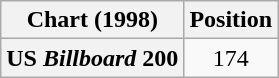<table class="wikitable plainrowheaders" style="text-align:center">
<tr>
<th scope="col">Chart (1998)</th>
<th scope="col">Position</th>
</tr>
<tr>
<th scope="row">US <em>Billboard</em> 200</th>
<td>174</td>
</tr>
</table>
